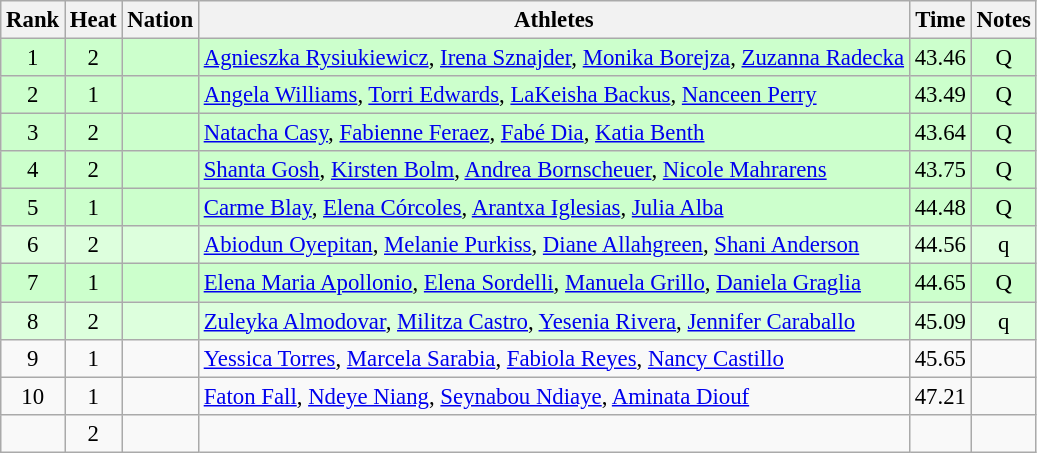<table class="wikitable sortable" style="text-align:center;font-size:95%">
<tr>
<th>Rank</th>
<th>Heat</th>
<th>Nation</th>
<th>Athletes</th>
<th>Time</th>
<th>Notes</th>
</tr>
<tr bgcolor=ccffcc>
<td>1</td>
<td>2</td>
<td align=left></td>
<td align=left><a href='#'>Agnieszka Rysiukiewicz</a>, <a href='#'>Irena Sznajder</a>, <a href='#'>Monika Borejza</a>, <a href='#'>Zuzanna Radecka</a></td>
<td>43.46</td>
<td>Q</td>
</tr>
<tr bgcolor=ccffcc>
<td>2</td>
<td>1</td>
<td align=left></td>
<td align=left><a href='#'>Angela Williams</a>, <a href='#'>Torri Edwards</a>, <a href='#'>LaKeisha Backus</a>, <a href='#'>Nanceen Perry</a></td>
<td>43.49</td>
<td>Q</td>
</tr>
<tr bgcolor=ccffcc>
<td>3</td>
<td>2</td>
<td align=left></td>
<td align=left><a href='#'>Natacha Casy</a>, <a href='#'>Fabienne Feraez</a>, <a href='#'>Fabé Dia</a>, <a href='#'>Katia Benth</a></td>
<td>43.64</td>
<td>Q</td>
</tr>
<tr bgcolor=ccffcc>
<td>4</td>
<td>2</td>
<td align=left></td>
<td align=left><a href='#'>Shanta Gosh</a>, <a href='#'>Kirsten Bolm</a>, <a href='#'>Andrea Bornscheuer</a>, <a href='#'>Nicole Mahrarens</a></td>
<td>43.75</td>
<td>Q</td>
</tr>
<tr bgcolor=ccffcc>
<td>5</td>
<td>1</td>
<td align=left></td>
<td align=left><a href='#'>Carme Blay</a>, <a href='#'>Elena Córcoles</a>, <a href='#'>Arantxa Iglesias</a>, <a href='#'>Julia Alba</a></td>
<td>44.48</td>
<td>Q</td>
</tr>
<tr bgcolor=ddffdd>
<td>6</td>
<td>2</td>
<td align=left></td>
<td align=left><a href='#'>Abiodun Oyepitan</a>, <a href='#'>Melanie Purkiss</a>, <a href='#'>Diane Allahgreen</a>, <a href='#'>Shani Anderson</a></td>
<td>44.56</td>
<td>q</td>
</tr>
<tr bgcolor=ccffcc>
<td>7</td>
<td>1</td>
<td align=left></td>
<td align=left><a href='#'>Elena Maria Apollonio</a>, <a href='#'>Elena Sordelli</a>, <a href='#'>Manuela Grillo</a>, <a href='#'>Daniela Graglia</a></td>
<td>44.65</td>
<td>Q</td>
</tr>
<tr bgcolor=ddffdd>
<td>8</td>
<td>2</td>
<td align=left></td>
<td align=left><a href='#'>Zuleyka Almodovar</a>, <a href='#'>Militza Castro</a>, <a href='#'>Yesenia Rivera</a>, <a href='#'>Jennifer Caraballo</a></td>
<td>45.09</td>
<td>q</td>
</tr>
<tr>
<td>9</td>
<td>1</td>
<td align=left></td>
<td align=left><a href='#'>Yessica Torres</a>, <a href='#'>Marcela Sarabia</a>, <a href='#'>Fabiola Reyes</a>, <a href='#'>Nancy Castillo</a></td>
<td>45.65</td>
<td></td>
</tr>
<tr>
<td>10</td>
<td>1</td>
<td align=left></td>
<td align=left><a href='#'>Faton Fall</a>, <a href='#'>Ndeye Niang</a>, <a href='#'>Seynabou Ndiaye</a>, <a href='#'>Aminata Diouf</a></td>
<td>47.21</td>
<td></td>
</tr>
<tr>
<td></td>
<td>2</td>
<td align=left></td>
<td align=left></td>
<td></td>
<td></td>
</tr>
</table>
